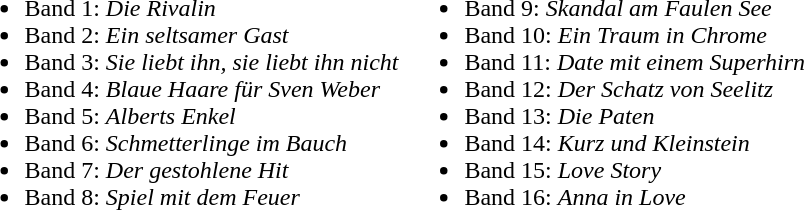<table>
<tr>
<td valign="top"><br><ul><li>Band 1: <em>Die Rivalin</em></li><li>Band 2: <em>Ein seltsamer Gast</em></li><li>Band 3: <em>Sie liebt ihn, sie liebt ihn nicht</em></li><li>Band 4: <em>Blaue Haare für Sven Weber</em></li><li>Band 5: <em>Alberts Enkel</em></li><li>Band 6: <em>Schmetterlinge im Bauch</em></li><li>Band 7: <em>Der gestohlene Hit</em></li><li>Band 8: <em>Spiel mit dem Feuer</em></li></ul></td>
<td valign="top"><br><ul><li>Band 9: <em>Skandal am Faulen See</em></li><li>Band 10: <em>Ein Traum in Chrome</em></li><li>Band 11: <em>Date mit einem Superhirn</em></li><li>Band 12: <em>Der Schatz von Seelitz</em></li><li>Band 13: <em>Die Paten</em></li><li>Band 14: <em>Kurz und Kleinstein</em></li><li>Band 15: <em>Love Story</em></li><li>Band 16: <em>Anna in Love</em></li></ul></td>
</tr>
</table>
